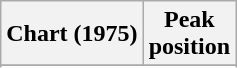<table class="wikitable sortable plainrowheaders" style="text-align:center">
<tr>
<th scope="col">Chart (1975)</th>
<th scope="col">Peak<br>position</th>
</tr>
<tr>
</tr>
<tr>
</tr>
</table>
